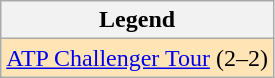<table class="wikitable">
<tr>
<th>Legend</th>
</tr>
<tr style="background:moccasin">
<td><a href='#'>ATP Challenger Tour</a> (2–2)</td>
</tr>
</table>
